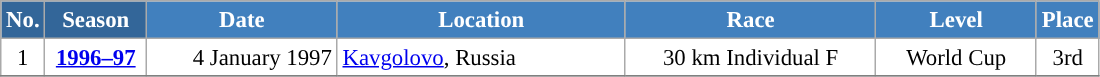<table class="wikitable sortable" style="font-size:95%; text-align:center; border:grey solid 1px; border-collapse:collapse; background:#ffffff;">
<tr style="background:#efefef;">
<th style="background-color:#369; color:white;">No.</th>
<th style="background-color:#369; color:white;">Season</th>
<th style="background-color:#4180be; color:white; width:120px;">Date</th>
<th style="background-color:#4180be; color:white; width:185px;">Location</th>
<th style="background-color:#4180be; color:white; width:160px;">Race</th>
<th style="background-color:#4180be; color:white; width:100px;">Level</th>
<th style="background-color:#4180be; color:white;">Place</th>
</tr>
<tr>
<td align=center>1</td>
<td rowspan=1 align=center><strong> <a href='#'>1996–97</a> </strong></td>
<td align=right>4 January 1997</td>
<td align=left> <a href='#'>Kavgolovo</a>, Russia</td>
<td>30 km Individual F</td>
<td>World Cup</td>
<td>3rd</td>
</tr>
<tr>
</tr>
</table>
